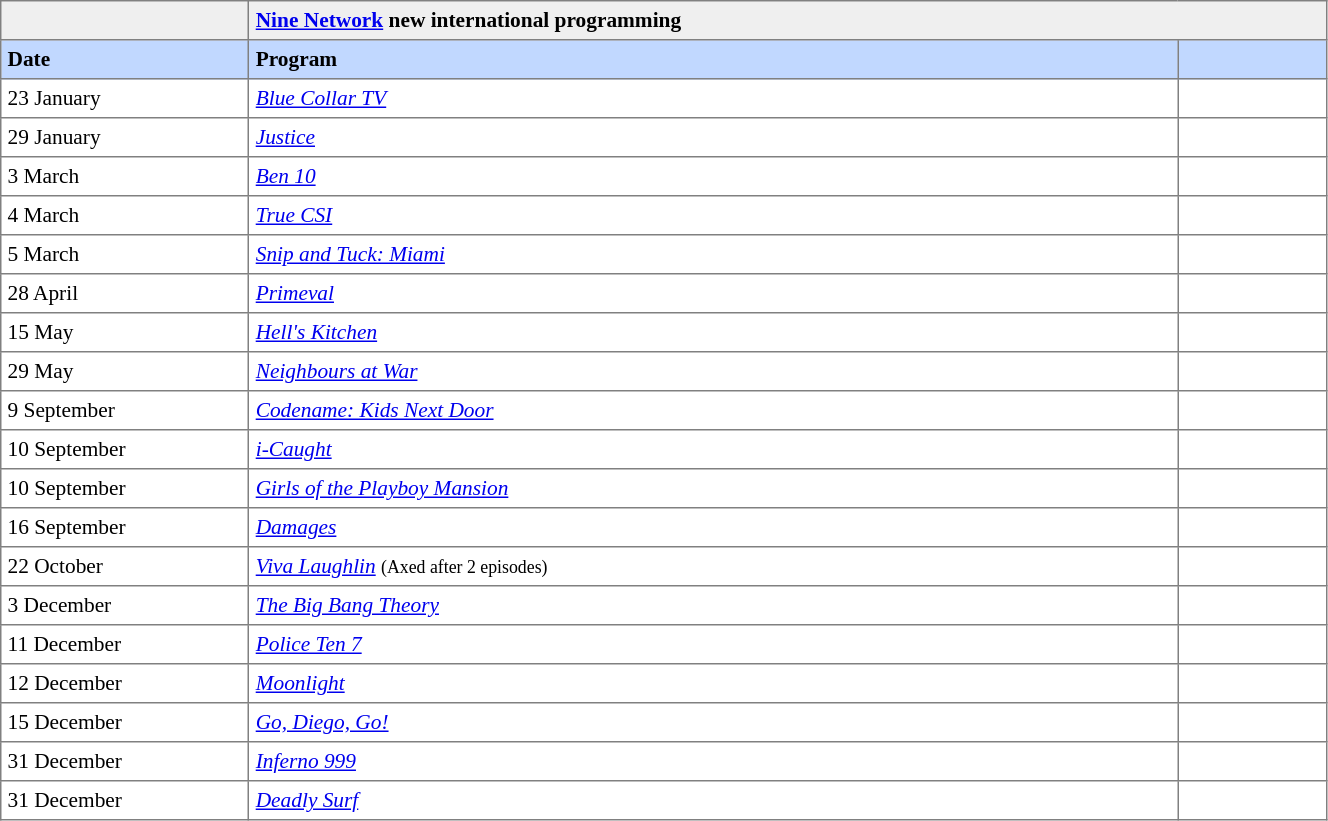<table border="1" cellpadding="4" cellspacing="0" style="text-align:left; font-size:89%; border-collapse:collapse;" width=70%>
<tr style="background-color:#efefef;">
<td colspan=1></td>
<td colspan=3><strong><a href='#'>Nine Network</a> new international programming</strong></td>
</tr>
<tr style="background:#C1D8FF;">
<th width=6%>Date</th>
<th width=25%>Program</th>
<th width=4%></th>
</tr>
<tr>
<td>23 January</td>
<td> <em><a href='#'>Blue Collar TV</a></em></td>
<td></td>
</tr>
<tr>
<td>29 January</td>
<td> <em><a href='#'>Justice</a></em></td>
<td></td>
</tr>
<tr>
<td>3 March</td>
<td> <em><a href='#'>Ben 10</a></em></td>
<td></td>
</tr>
<tr>
<td>4 March</td>
<td> <em><a href='#'>True CSI</a></em></td>
<td></td>
</tr>
<tr>
<td>5 March</td>
<td> <em><a href='#'>Snip and Tuck: Miami</a></em></td>
<td></td>
</tr>
<tr>
<td>28 April</td>
<td> <em><a href='#'>Primeval</a></em></td>
<td></td>
</tr>
<tr>
<td>15 May</td>
<td> <em><a href='#'>Hell's Kitchen</a></em></td>
<td></td>
</tr>
<tr>
<td>29 May</td>
<td> <em><a href='#'>Neighbours at War</a></em></td>
<td></td>
</tr>
<tr>
<td>9 September</td>
<td> <em><a href='#'>Codename: Kids Next Door</a></em></td>
<td></td>
</tr>
<tr>
<td>10 September</td>
<td> <em><a href='#'>i-Caught</a></em></td>
<td></td>
</tr>
<tr>
<td>10 September</td>
<td> <em><a href='#'>Girls of the Playboy Mansion</a></em></td>
<td></td>
</tr>
<tr>
<td>16 September</td>
<td> <em><a href='#'>Damages</a></em></td>
<td></td>
</tr>
<tr>
<td>22 October</td>
<td> <em><a href='#'>Viva Laughlin</a></em> <small>(Axed after 2 episodes)</small></td>
<td></td>
</tr>
<tr>
<td>3 December</td>
<td> <em><a href='#'>The Big Bang Theory</a></em></td>
<td></td>
</tr>
<tr>
<td>11 December</td>
<td> <em><a href='#'>Police Ten 7</a></em></td>
<td></td>
</tr>
<tr>
<td>12 December</td>
<td> <em><a href='#'>Moonlight</a></em></td>
<td></td>
</tr>
<tr>
<td>15 December</td>
<td> <em><a href='#'>Go, Diego, Go!</a></em></td>
<td></td>
</tr>
<tr>
<td>31 December</td>
<td> <em><a href='#'>Inferno 999</a></em></td>
<td></td>
</tr>
<tr>
<td>31 December</td>
<td> <em><a href='#'>Deadly Surf</a></em></td>
<td></td>
</tr>
</table>
